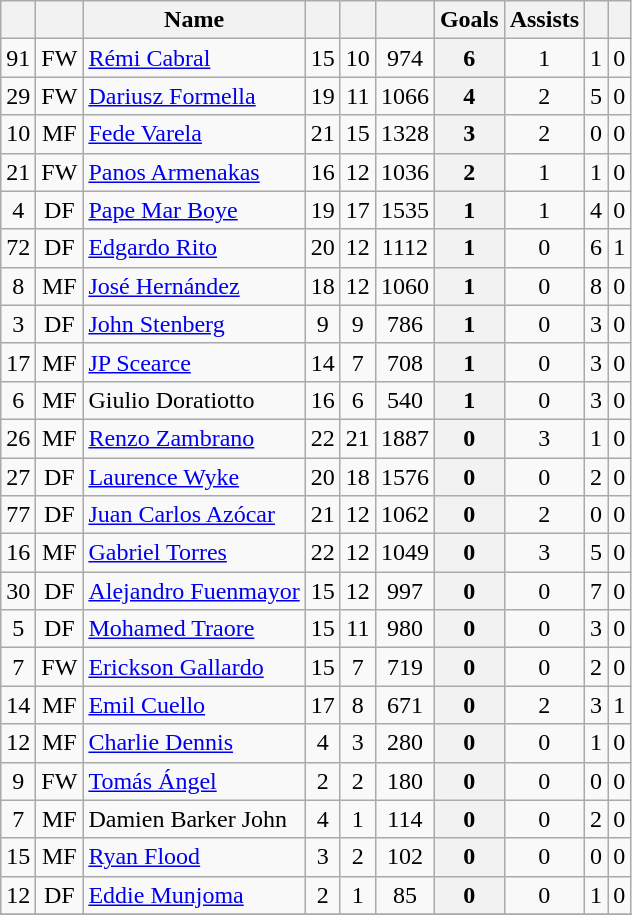<table class="wikitable sortable" style="text-align:center; font-size:100%;">
<tr>
<th></th>
<th></th>
<th>Name</th>
<th></th>
<th></th>
<th></th>
<th>Goals</th>
<th>Assists</th>
<th></th>
<th></th>
</tr>
<tr>
<td>91</td>
<td>FW</td>
<td align=left> <a href='#'>Rémi Cabral</a></td>
<td>15</td>
<td>10</td>
<td>974</td>
<th>6</th>
<td>1</td>
<td>1</td>
<td>0</td>
</tr>
<tr>
<td>29</td>
<td>FW</td>
<td align=left> <a href='#'>Dariusz Formella</a></td>
<td>19</td>
<td>11</td>
<td>1066</td>
<th>4</th>
<td>2</td>
<td>5</td>
<td>0</td>
</tr>
<tr>
<td>10</td>
<td>MF</td>
<td align=left> <a href='#'>Fede Varela</a></td>
<td>21</td>
<td>15</td>
<td>1328</td>
<th>3</th>
<td>2</td>
<td>0</td>
<td>0</td>
</tr>
<tr>
<td>21</td>
<td>FW</td>
<td align=left> <a href='#'>Panos Armenakas</a></td>
<td>16</td>
<td>12</td>
<td>1036</td>
<th>2</th>
<td>1</td>
<td>1</td>
<td>0</td>
</tr>
<tr>
<td>4</td>
<td>DF</td>
<td align=left> <a href='#'>Pape Mar Boye</a></td>
<td>19</td>
<td>17</td>
<td>1535</td>
<th>1</th>
<td>1</td>
<td>4</td>
<td>0</td>
</tr>
<tr>
<td>72</td>
<td>DF</td>
<td align=left> <a href='#'>Edgardo Rito</a></td>
<td>20</td>
<td>12</td>
<td>1112</td>
<th>1</th>
<td>0</td>
<td>6</td>
<td>1</td>
</tr>
<tr>
<td>8</td>
<td>MF</td>
<td align=left> <a href='#'>José Hernández</a></td>
<td>18</td>
<td>12</td>
<td>1060</td>
<th>1</th>
<td>0</td>
<td>8</td>
<td>0</td>
</tr>
<tr>
<td>3</td>
<td>DF</td>
<td align=left> <a href='#'>John Stenberg</a></td>
<td>9</td>
<td>9</td>
<td>786</td>
<th>1</th>
<td>0</td>
<td>3</td>
<td>0</td>
</tr>
<tr>
<td>17</td>
<td>MF</td>
<td align=left> <a href='#'>JP Scearce</a></td>
<td>14</td>
<td>7</td>
<td>708</td>
<th>1</th>
<td>0</td>
<td>3</td>
<td>0</td>
</tr>
<tr>
<td>6</td>
<td>MF</td>
<td align=left> Giulio Doratiotto</td>
<td>16</td>
<td>6</td>
<td>540</td>
<th>1</th>
<td>0</td>
<td>3</td>
<td>0</td>
</tr>
<tr>
<td>26</td>
<td>MF</td>
<td align=left> <a href='#'>Renzo Zambrano</a></td>
<td>22</td>
<td>21</td>
<td>1887</td>
<th>0</th>
<td>3</td>
<td>1</td>
<td>0</td>
</tr>
<tr>
<td>27</td>
<td>DF</td>
<td align=left> <a href='#'>Laurence Wyke</a></td>
<td>20</td>
<td>18</td>
<td>1576</td>
<th>0</th>
<td>0</td>
<td>2</td>
<td>0</td>
</tr>
<tr>
<td>77</td>
<td>DF</td>
<td align=left> <a href='#'>Juan Carlos Azócar</a></td>
<td>21</td>
<td>12</td>
<td>1062</td>
<th>0</th>
<td>2</td>
<td>0</td>
<td>0</td>
</tr>
<tr>
<td>16</td>
<td>MF</td>
<td align=left> <a href='#'>Gabriel Torres</a></td>
<td>22</td>
<td>12</td>
<td>1049</td>
<th>0</th>
<td>3</td>
<td>5</td>
<td>0</td>
</tr>
<tr>
<td>30</td>
<td>DF</td>
<td align=left> <a href='#'>Alejandro Fuenmayor</a></td>
<td>15</td>
<td>12</td>
<td>997</td>
<th>0</th>
<td>0</td>
<td>7</td>
<td>0</td>
</tr>
<tr>
<td>5</td>
<td>DF</td>
<td align=left> <a href='#'>Mohamed Traore</a></td>
<td>15</td>
<td>11</td>
<td>980</td>
<th>0</th>
<td>0</td>
<td>3</td>
<td>0</td>
</tr>
<tr>
<td>7</td>
<td>FW</td>
<td align=left> <a href='#'>Erickson Gallardo</a></td>
<td>15</td>
<td>7</td>
<td>719</td>
<th>0</th>
<td>0</td>
<td>2</td>
<td>0</td>
</tr>
<tr>
<td>14</td>
<td>MF</td>
<td align=left> <a href='#'>Emil Cuello</a></td>
<td>17</td>
<td>8</td>
<td>671</td>
<th>0</th>
<td>2</td>
<td>3</td>
<td>1</td>
</tr>
<tr>
<td>12</td>
<td>MF</td>
<td align=left> <a href='#'>Charlie Dennis</a></td>
<td>4</td>
<td>3</td>
<td>280</td>
<th>0</th>
<td>0</td>
<td>1</td>
<td>0</td>
</tr>
<tr>
<td>9</td>
<td>FW</td>
<td align=left> <a href='#'>Tomás Ángel</a></td>
<td>2</td>
<td>2</td>
<td>180</td>
<th>0</th>
<td>0</td>
<td>0</td>
<td>0</td>
</tr>
<tr>
<td>7</td>
<td>MF</td>
<td align=left> Damien Barker John</td>
<td>4</td>
<td>1</td>
<td>114</td>
<th>0</th>
<td>0</td>
<td>2</td>
<td>0</td>
</tr>
<tr>
<td>15</td>
<td>MF</td>
<td align=left> <a href='#'>Ryan Flood</a></td>
<td>3</td>
<td>2</td>
<td>102</td>
<th>0</th>
<td>0</td>
<td>0</td>
<td>0</td>
</tr>
<tr>
<td>12</td>
<td>DF</td>
<td align=left> <a href='#'>Eddie Munjoma</a></td>
<td>2</td>
<td>1</td>
<td>85</td>
<th>0</th>
<td>0</td>
<td>1</td>
<td>0</td>
</tr>
<tr>
</tr>
</table>
